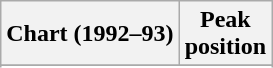<table class="wikitable sortable plainrowheaders" style="text-align:center;">
<tr>
<th scope="col">Chart (1992–93)</th>
<th scope="col">Peak<br>position</th>
</tr>
<tr>
</tr>
<tr>
</tr>
<tr>
</tr>
</table>
